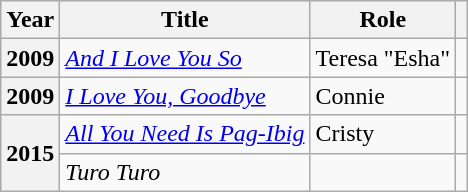<table class="wikitable sortable plainrowheaders">
<tr>
<th scope="col">Year</th>
<th scope="col">Title</th>
<th scope="col">Role</th>
<th scope="col" class="unsortable"></th>
</tr>
<tr>
<th scope="row">2009</th>
<td><em><a href='#'>And I Love You So</a></em></td>
<td>Teresa "Esha"</td>
<td></td>
</tr>
<tr>
<th scope="row">2009</th>
<td><em><a href='#'>I Love You, Goodbye</a></em></td>
<td>Connie</td>
<td></td>
</tr>
<tr>
<th rowspan="2" scope="row">2015</th>
<td><em><a href='#'>All You Need Is Pag-Ibig</a></em></td>
<td>Cristy</td>
<td></td>
</tr>
<tr>
<td><em>Turo Turo</em></td>
<td></td>
<td></td>
</tr>
</table>
